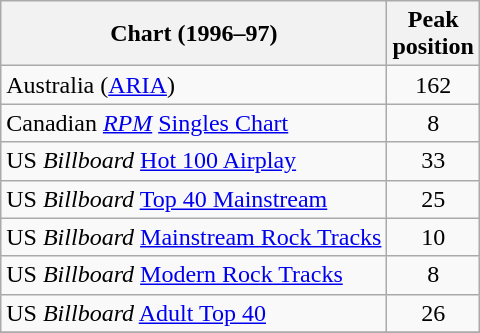<table class="wikitable sortable">
<tr>
<th>Chart (1996–97)</th>
<th>Peak<br>position</th>
</tr>
<tr>
<td>Australia (<a href='#'>ARIA</a>)</td>
<td style="text-align:center;">162</td>
</tr>
<tr>
<td>Canadian <em><a href='#'>RPM</a></em> <a href='#'>Singles Chart</a></td>
<td align="center">8</td>
</tr>
<tr>
<td>US <em>Billboard</em> <a href='#'>Hot 100 Airplay</a></td>
<td align="center">33</td>
</tr>
<tr>
<td>US <em>Billboard</em> <a href='#'>Top 40 Mainstream</a></td>
<td align="center">25</td>
</tr>
<tr>
<td>US <em>Billboard</em> <a href='#'>Mainstream Rock Tracks</a></td>
<td align="center">10</td>
</tr>
<tr>
<td>US <em>Billboard</em> <a href='#'>Modern Rock Tracks</a></td>
<td align="center">8</td>
</tr>
<tr>
<td>US <em>Billboard</em> <a href='#'>Adult Top 40</a></td>
<td align="center">26</td>
</tr>
<tr>
</tr>
</table>
